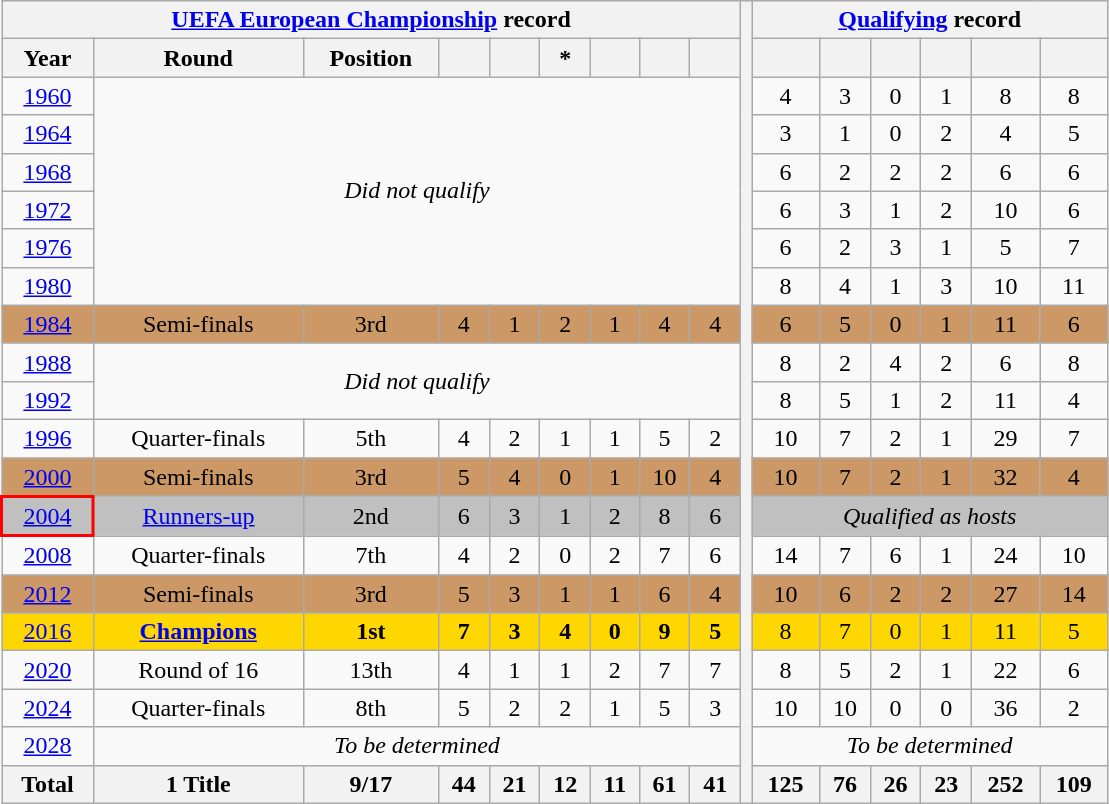<table class="wikitable" style="text-align: center;">
<tr>
<th colspan="9"><a href='#'>UEFA European Championship</a> record</th>
<th style="width:1%;" rowspan="22"></th>
<th colspan="6"><a href='#'>Qualifying</a> record</th>
</tr>
<tr>
<th>Year</th>
<th>Round</th>
<th>Position</th>
<th></th>
<th></th>
<th>*</th>
<th></th>
<th></th>
<th></th>
<th></th>
<th></th>
<th></th>
<th></th>
<th></th>
<th></th>
</tr>
<tr>
<td> <a href='#'>1960</a></td>
<td colspan="8" rowspan="6"><em>Did not qualify</em></td>
<td>4</td>
<td>3</td>
<td>0</td>
<td>1</td>
<td>8</td>
<td>8</td>
</tr>
<tr>
<td> <a href='#'>1964</a></td>
<td>3</td>
<td>1</td>
<td>0</td>
<td>2</td>
<td>4</td>
<td>5</td>
</tr>
<tr>
<td> <a href='#'>1968</a></td>
<td>6</td>
<td>2</td>
<td>2</td>
<td>2</td>
<td>6</td>
<td>6</td>
</tr>
<tr>
<td> <a href='#'>1972</a></td>
<td>6</td>
<td>3</td>
<td>1</td>
<td>2</td>
<td>10</td>
<td>6</td>
</tr>
<tr>
<td> <a href='#'>1976</a></td>
<td>6</td>
<td>2</td>
<td>3</td>
<td>1</td>
<td>5</td>
<td>7</td>
</tr>
<tr>
<td> <a href='#'>1980</a></td>
<td>8</td>
<td>4</td>
<td>1</td>
<td>3</td>
<td>10</td>
<td>11</td>
</tr>
<tr style="background:#cc9966">
<td> <a href='#'>1984</a></td>
<td>Semi-finals</td>
<td>3rd</td>
<td>4</td>
<td>1</td>
<td>2</td>
<td>1</td>
<td>4</td>
<td>4</td>
<td>6</td>
<td>5</td>
<td>0</td>
<td>1</td>
<td>11</td>
<td>6</td>
</tr>
<tr>
<td> <a href='#'>1988</a></td>
<td rowspan="2" colspan="8"><em>Did not qualify</em></td>
<td>8</td>
<td>2</td>
<td>4</td>
<td>2</td>
<td>6</td>
<td>8</td>
</tr>
<tr>
<td> <a href='#'>1992</a></td>
<td>8</td>
<td>5</td>
<td>1</td>
<td>2</td>
<td>11</td>
<td>4</td>
</tr>
<tr>
<td> <a href='#'>1996</a></td>
<td>Quarter-finals</td>
<td>5th</td>
<td>4</td>
<td>2</td>
<td>1</td>
<td>1</td>
<td>5</td>
<td>2</td>
<td>10</td>
<td>7</td>
<td>2</td>
<td>1</td>
<td>29</td>
<td>7</td>
</tr>
<tr style="background:#cc9966">
<td>  <a href='#'>2000</a></td>
<td>Semi-finals</td>
<td>3rd</td>
<td>5</td>
<td>4</td>
<td>0</td>
<td>1</td>
<td>10</td>
<td>4</td>
<td>10</td>
<td>7</td>
<td>2</td>
<td>1</td>
<td>32</td>
<td>4</td>
</tr>
<tr style="background:Silver">
<td style="border:2px solid red"> <a href='#'>2004</a></td>
<td><a href='#'>Runners-up</a></td>
<td>2nd</td>
<td>6</td>
<td>3</td>
<td>1</td>
<td>2</td>
<td>8</td>
<td>6</td>
<td colspan="6"><em>Qualified as hosts</em></td>
</tr>
<tr>
<td>  <a href='#'>2008</a></td>
<td>Quarter-finals</td>
<td>7th</td>
<td>4</td>
<td>2</td>
<td>0</td>
<td>2</td>
<td>7</td>
<td>6</td>
<td>14</td>
<td>7</td>
<td>6</td>
<td>1</td>
<td>24</td>
<td>10</td>
</tr>
<tr style="background:#cc9966">
<td>  <a href='#'>2012</a></td>
<td>Semi-finals</td>
<td>3rd</td>
<td>5</td>
<td>3</td>
<td>1</td>
<td>1</td>
<td>6</td>
<td>4</td>
<td>10</td>
<td>6</td>
<td>2</td>
<td>2</td>
<td>27</td>
<td>14</td>
</tr>
<tr style="background:Gold">
<td> <a href='#'>2016</a></td>
<td><strong><a href='#'>Champions</a></strong></td>
<td><strong>1st</strong></td>
<td><strong>7</strong></td>
<td><strong>3</strong></td>
<td><strong>4</strong></td>
<td><strong>0</strong></td>
<td><strong>9</strong></td>
<td><strong>5</strong></td>
<td>8</td>
<td>7</td>
<td>0</td>
<td>1</td>
<td>11</td>
<td>5</td>
</tr>
<tr>
<td> <a href='#'>2020</a></td>
<td>Round of 16</td>
<td>13th</td>
<td>4</td>
<td>1</td>
<td>1</td>
<td>2</td>
<td>7</td>
<td>7</td>
<td>8</td>
<td>5</td>
<td>2</td>
<td>1</td>
<td>22</td>
<td>6</td>
</tr>
<tr>
<td> <a href='#'>2024</a></td>
<td>Quarter-finals</td>
<td>8th</td>
<td>5</td>
<td>2</td>
<td>2</td>
<td>1</td>
<td>5</td>
<td>3</td>
<td>10</td>
<td>10</td>
<td>0</td>
<td>0</td>
<td>36</td>
<td>2</td>
</tr>
<tr>
<td>  <a href='#'>2028</a></td>
<td colspan=8><em>To be determined</em></td>
<td colspan=8><em>To be determined</em></td>
</tr>
<tr>
<th>Total</th>
<th>1 Title</th>
<th>9/17</th>
<th>44</th>
<th>21</th>
<th>12</th>
<th>11</th>
<th>61</th>
<th>41</th>
<th>125</th>
<th>76</th>
<th>26</th>
<th>23</th>
<th>252</th>
<th>109</th>
</tr>
</table>
